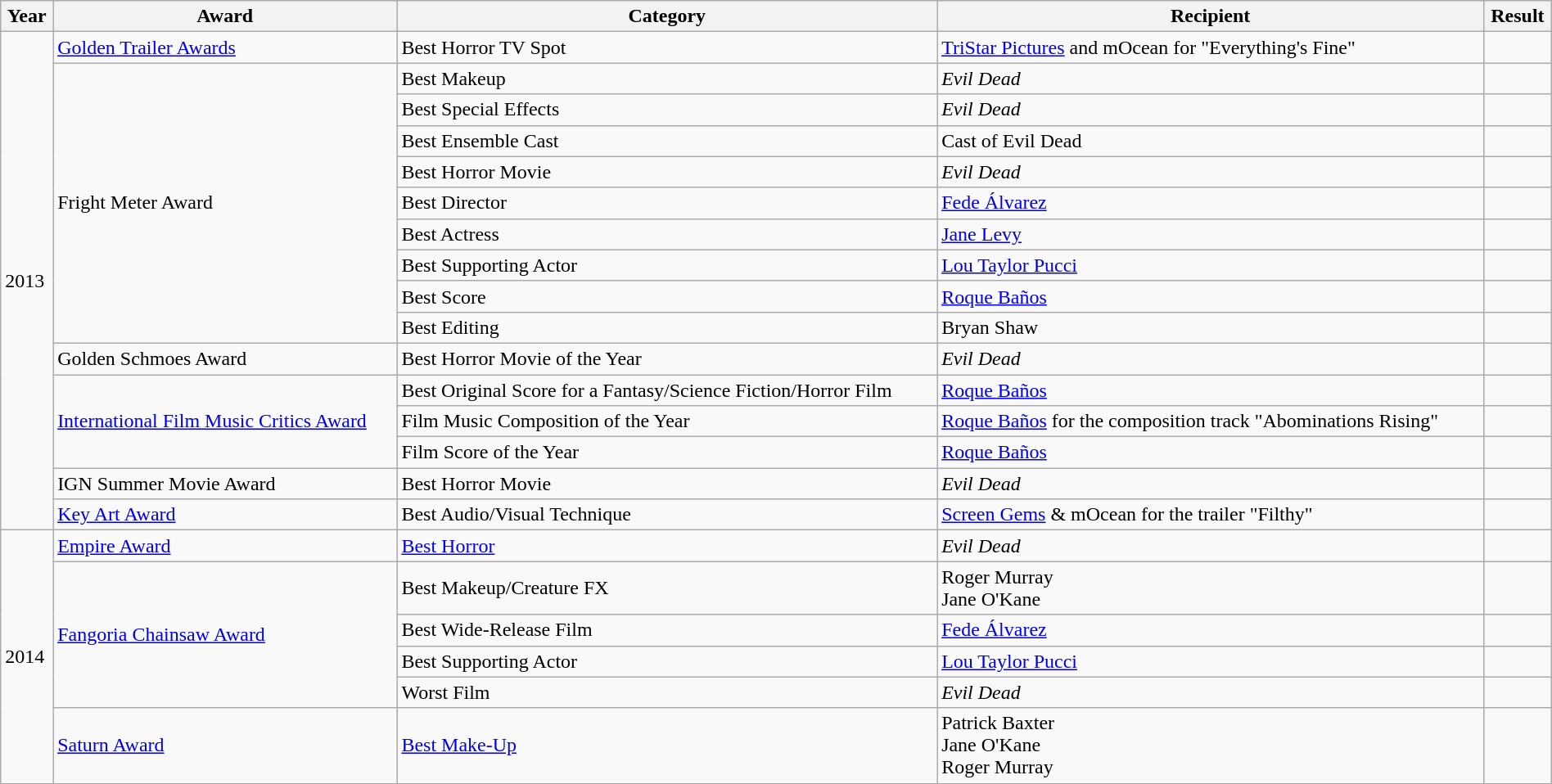<table class="wikitable sortable" style="width:100%;">
<tr>
<th>Year</th>
<th>Award</th>
<th>Category</th>
<th>Recipient</th>
<th>Result</th>
</tr>
<tr>
<td rowspan="16">2013</td>
<td><a href='#'>Golden Trailer Awards</a></td>
<td>Best Horror TV Spot</td>
<td><a href='#'>TriStar Pictures</a> and mOcean for "Everything's Fine"</td>
<td></td>
</tr>
<tr>
<td rowspan="9">Fright Meter Award</td>
<td>Best Makeup</td>
<td><em>Evil Dead</em></td>
<td></td>
</tr>
<tr>
<td>Best Special Effects</td>
<td><em>Evil Dead</em></td>
<td></td>
</tr>
<tr>
<td>Best Ensemble Cast</td>
<td>Cast of Evil Dead</td>
<td></td>
</tr>
<tr>
<td>Best Horror Movie</td>
<td><em>Evil Dead</em></td>
<td></td>
</tr>
<tr>
<td>Best Director</td>
<td><a href='#'>Fede Álvarez</a></td>
<td></td>
</tr>
<tr>
<td>Best Actress</td>
<td><a href='#'>Jane Levy</a></td>
<td></td>
</tr>
<tr>
<td>Best Supporting Actor</td>
<td><a href='#'>Lou Taylor Pucci</a></td>
<td></td>
</tr>
<tr>
<td>Best Score</td>
<td><a href='#'>Roque Baños</a></td>
<td></td>
</tr>
<tr>
<td>Best Editing</td>
<td>Bryan Shaw</td>
<td></td>
</tr>
<tr>
<td>Golden Schmoes Award</td>
<td>Best Horror Movie of the Year</td>
<td><em>Evil Dead</em></td>
<td></td>
</tr>
<tr>
<td rowspan="3"><a href='#'>International Film Music Critics Award</a></td>
<td>Best Original Score for a Fantasy/Science Fiction/Horror Film</td>
<td><a href='#'>Roque Baños</a></td>
<td></td>
</tr>
<tr>
<td>Film Music Composition of the Year</td>
<td><a href='#'>Roque Baños</a> for the composition track "Abominations Rising"</td>
<td></td>
</tr>
<tr>
<td>Film Score of the Year</td>
<td><a href='#'>Roque Baños</a></td>
<td></td>
</tr>
<tr>
<td>IGN Summer Movie Award</td>
<td>Best Horror Movie</td>
<td><em>Evil Dead</em></td>
<td></td>
</tr>
<tr>
<td><a href='#'>Key Art Award</a></td>
<td>Best Audio/Visual Technique</td>
<td><a href='#'>Screen Gems</a> & mOcean for the trailer "Filthy"</td>
<td></td>
</tr>
<tr>
<td rowspan="6">2014</td>
<td><a href='#'>Empire Award</a></td>
<td><a href='#'>Best Horror</a></td>
<td><em>Evil Dead</em></td>
<td></td>
</tr>
<tr>
<td rowspan="4"><a href='#'>Fangoria Chainsaw Award</a></td>
<td>Best Makeup/Creature FX</td>
<td>Roger Murray<br>Jane O'Kane</td>
<td></td>
</tr>
<tr>
<td>Best Wide-Release Film</td>
<td><a href='#'>Fede Álvarez</a></td>
<td></td>
</tr>
<tr>
<td>Best Supporting Actor</td>
<td><a href='#'>Lou Taylor Pucci</a></td>
<td></td>
</tr>
<tr>
<td>Worst Film</td>
<td><em>Evil Dead</em></td>
<td></td>
</tr>
<tr>
<td><a href='#'>Saturn Award</a></td>
<td><a href='#'>Best Make-Up</a></td>
<td>Patrick Baxter<br>Jane O'Kane<br>Roger Murray</td>
<td></td>
</tr>
</table>
